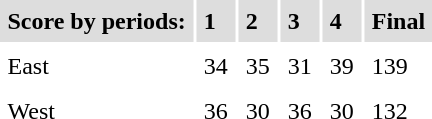<table cellpadding=5>
<tr bgcolor="#dddddd">
<td><strong>Score by periods:</strong></td>
<td><strong>1</strong></td>
<td><strong>2</strong></td>
<td><strong>3</strong></td>
<td><strong>4</strong></td>
<td><strong>Final</strong></td>
</tr>
<tr>
<td>East</td>
<td>34</td>
<td>35</td>
<td>31</td>
<td>39</td>
<td>139</td>
</tr>
<tr>
<td>West</td>
<td>36</td>
<td>30</td>
<td>36</td>
<td>30</td>
<td>132</td>
</tr>
<tr>
</tr>
</table>
